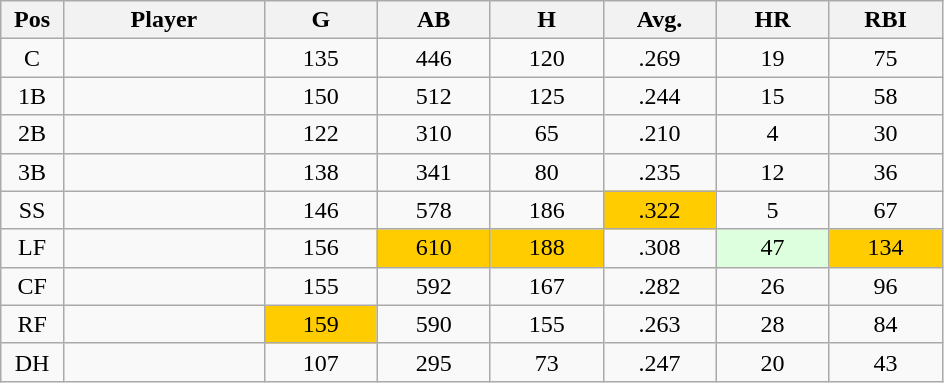<table class="wikitable sortable">
<tr>
<th bgcolor="#DDDDFF" width="5%">Pos</th>
<th bgcolor="#DDDDFF" width="16%">Player</th>
<th bgcolor="#DDDDFF" width="9%">G</th>
<th bgcolor="#DDDDFF" width="9%">AB</th>
<th bgcolor="#DDDDFF" width="9%">H</th>
<th bgcolor="#DDDDFF" width="9%">Avg.</th>
<th bgcolor="#DDDDFF" width="9%">HR</th>
<th bgcolor="#DDDDFF" width="9%">RBI</th>
</tr>
<tr align="center">
<td>C</td>
<td></td>
<td>135</td>
<td>446</td>
<td>120</td>
<td>.269</td>
<td>19</td>
<td>75</td>
</tr>
<tr align="center">
<td>1B</td>
<td></td>
<td>150</td>
<td>512</td>
<td>125</td>
<td>.244</td>
<td>15</td>
<td>58</td>
</tr>
<tr align="center">
<td>2B</td>
<td></td>
<td>122</td>
<td>310</td>
<td>65</td>
<td>.210</td>
<td>4</td>
<td>30</td>
</tr>
<tr align="center">
<td>3B</td>
<td></td>
<td>138</td>
<td>341</td>
<td>80</td>
<td>.235</td>
<td>12</td>
<td>36</td>
</tr>
<tr align="center">
<td>SS</td>
<td></td>
<td>146</td>
<td>578</td>
<td>186</td>
<td bgcolor="FFCC00">.322</td>
<td>5</td>
<td>67</td>
</tr>
<tr align="center">
<td>LF</td>
<td></td>
<td>156</td>
<td bgcolor="FFCC00">610</td>
<td bgcolor="FFCC00">188</td>
<td>.308</td>
<td bgcolor="DDFFDD">47</td>
<td bgcolor="FFCC00">134</td>
</tr>
<tr align="center">
<td>CF</td>
<td></td>
<td>155</td>
<td>592</td>
<td>167</td>
<td>.282</td>
<td>26</td>
<td>96</td>
</tr>
<tr align="center">
<td>RF</td>
<td></td>
<td bgcolor="FFCC00">159</td>
<td>590</td>
<td>155</td>
<td>.263</td>
<td>28</td>
<td>84</td>
</tr>
<tr align="center">
<td>DH</td>
<td></td>
<td>107</td>
<td>295</td>
<td>73</td>
<td>.247</td>
<td>20</td>
<td>43</td>
</tr>
</table>
